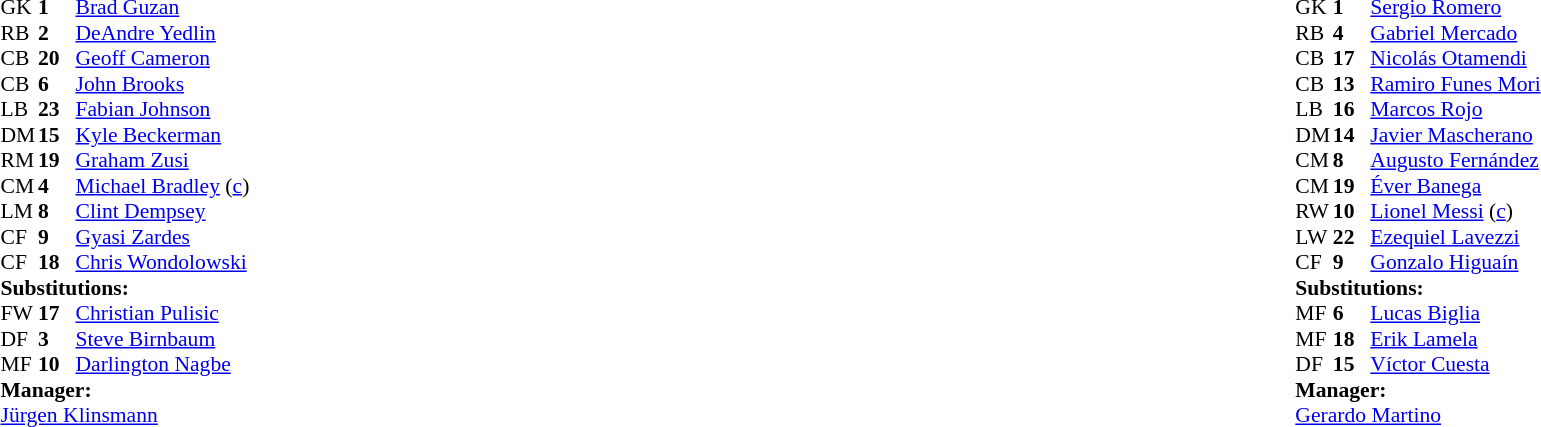<table width="100%">
<tr>
<td valign="top" width="40%"><br><table style="font-size:90%" cellspacing="0" cellpadding="0">
<tr>
<th width=25></th>
<th width=25></th>
</tr>
<tr>
<td>GK</td>
<td><strong>1</strong></td>
<td><a href='#'>Brad Guzan</a></td>
</tr>
<tr>
<td>RB</td>
<td><strong>2</strong></td>
<td><a href='#'>DeAndre Yedlin</a></td>
</tr>
<tr>
<td>CB</td>
<td><strong>20</strong></td>
<td><a href='#'>Geoff Cameron</a></td>
</tr>
<tr>
<td>CB</td>
<td><strong>6</strong></td>
<td><a href='#'>John Brooks</a></td>
</tr>
<tr>
<td>LB</td>
<td><strong>23</strong></td>
<td><a href='#'>Fabian Johnson</a></td>
</tr>
<tr>
<td>DM</td>
<td><strong>15</strong></td>
<td><a href='#'>Kyle Beckerman</a></td>
<td></td>
<td></td>
</tr>
<tr>
<td>RM</td>
<td><strong>19</strong></td>
<td><a href='#'>Graham Zusi</a></td>
</tr>
<tr>
<td>CM</td>
<td><strong>4</strong></td>
<td><a href='#'>Michael Bradley</a> (<a href='#'>c</a>)</td>
</tr>
<tr>
<td>LM</td>
<td><strong>8</strong></td>
<td><a href='#'>Clint Dempsey</a></td>
<td></td>
<td></td>
</tr>
<tr>
<td>CF</td>
<td><strong>9</strong></td>
<td><a href='#'>Gyasi Zardes</a></td>
</tr>
<tr>
<td>CF</td>
<td><strong>18</strong></td>
<td><a href='#'>Chris Wondolowski</a></td>
<td></td>
<td></td>
</tr>
<tr>
<td colspan=3><strong>Substitutions:</strong></td>
</tr>
<tr>
<td>FW</td>
<td><strong>17</strong></td>
<td><a href='#'>Christian Pulisic</a></td>
<td></td>
<td></td>
</tr>
<tr>
<td>DF</td>
<td><strong>3</strong></td>
<td><a href='#'>Steve Birnbaum</a></td>
<td></td>
<td></td>
</tr>
<tr>
<td>MF</td>
<td><strong>10</strong></td>
<td><a href='#'>Darlington Nagbe</a></td>
<td></td>
<td></td>
</tr>
<tr>
<td colspan=3><strong>Manager:</strong></td>
</tr>
<tr>
<td colspan=3> <a href='#'>Jürgen Klinsmann</a></td>
</tr>
</table>
</td>
<td valign="top"></td>
<td valign="top" width="50%"><br><table style="font-size:90%; margin:auto" cellspacing="0" cellpadding="0">
<tr>
<th width=25></th>
<th width=25></th>
</tr>
<tr>
<td>GK</td>
<td><strong>1</strong></td>
<td><a href='#'>Sergio Romero</a></td>
</tr>
<tr>
<td>RB</td>
<td><strong>4</strong></td>
<td><a href='#'>Gabriel Mercado</a></td>
</tr>
<tr>
<td>CB</td>
<td><strong>17</strong></td>
<td><a href='#'>Nicolás Otamendi</a></td>
</tr>
<tr>
<td>CB</td>
<td><strong>13</strong></td>
<td><a href='#'>Ramiro Funes Mori</a></td>
</tr>
<tr>
<td>LB</td>
<td><strong>16</strong></td>
<td><a href='#'>Marcos Rojo</a></td>
<td></td>
<td></td>
</tr>
<tr>
<td>DM</td>
<td><strong>14</strong></td>
<td><a href='#'>Javier Mascherano</a></td>
</tr>
<tr>
<td>CM</td>
<td><strong>8</strong></td>
<td><a href='#'>Augusto Fernández</a></td>
<td></td>
<td></td>
</tr>
<tr>
<td>CM</td>
<td><strong>19</strong></td>
<td><a href='#'>Éver Banega</a></td>
</tr>
<tr>
<td>RW</td>
<td><strong>10</strong></td>
<td><a href='#'>Lionel Messi</a> (<a href='#'>c</a>)</td>
</tr>
<tr>
<td>LW</td>
<td><strong>22</strong></td>
<td><a href='#'>Ezequiel Lavezzi</a></td>
<td></td>
<td></td>
</tr>
<tr>
<td>CF</td>
<td><strong>9</strong></td>
<td><a href='#'>Gonzalo Higuaín</a></td>
</tr>
<tr>
<td colspan=3><strong>Substitutions:</strong></td>
</tr>
<tr>
<td>MF</td>
<td><strong>6</strong></td>
<td><a href='#'>Lucas Biglia</a></td>
<td></td>
<td></td>
</tr>
<tr>
<td>MF</td>
<td><strong>18</strong></td>
<td><a href='#'>Erik Lamela</a></td>
<td></td>
<td></td>
</tr>
<tr>
<td>DF</td>
<td><strong>15</strong></td>
<td><a href='#'>Víctor Cuesta</a></td>
<td></td>
<td></td>
</tr>
<tr>
<td colspan=3><strong>Manager:</strong></td>
</tr>
<tr>
<td colspan=3><a href='#'>Gerardo Martino</a></td>
</tr>
</table>
</td>
</tr>
</table>
